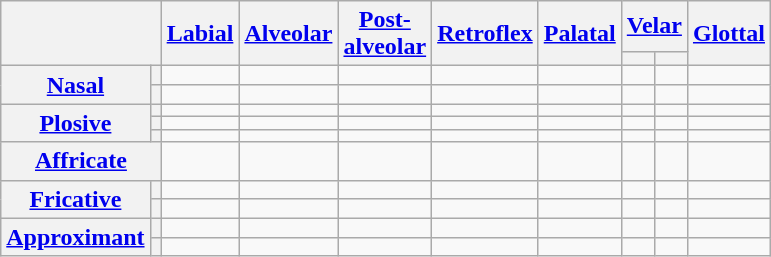<table class="wikitable" style="text-align:center;">
<tr>
<th rowspan="2" colspan="2"></th>
<th rowspan="2"><a href='#'>Labial</a></th>
<th rowspan="2"><a href='#'>Alveolar</a></th>
<th rowspan="2"><a href='#'>Post-<br>alveolar</a></th>
<th rowspan="2"><a href='#'>Retroflex</a></th>
<th rowspan="2"><a href='#'>Palatal</a></th>
<th colspan="2"><a href='#'>Velar</a></th>
<th rowspan="2"><a href='#'>Glottal</a></th>
</tr>
<tr>
<th></th>
<th></th>
</tr>
<tr>
<th rowspan="2"><a href='#'>Nasal</a></th>
<th></th>
<td></td>
<td></td>
<td></td>
<td></td>
<td></td>
<td></td>
<td></td>
<td></td>
</tr>
<tr>
<th></th>
<td></td>
<td></td>
<td></td>
<td></td>
<td></td>
<td></td>
<td></td>
<td></td>
</tr>
<tr>
<th rowspan="3"><a href='#'>Plosive</a></th>
<th></th>
<td></td>
<td></td>
<td></td>
<td></td>
<td></td>
<td></td>
<td></td>
<td></td>
</tr>
<tr>
<th></th>
<td></td>
<td></td>
<td></td>
<td></td>
<td></td>
<td></td>
<td></td>
<td></td>
</tr>
<tr>
<th></th>
<td></td>
<td></td>
<td></td>
<td></td>
<td></td>
<td></td>
<td></td>
<td></td>
</tr>
<tr>
<th colspan="2"><a href='#'>Affricate</a></th>
<td></td>
<td></td>
<td></td>
<td></td>
<td></td>
<td></td>
<td></td>
<td></td>
</tr>
<tr>
<th rowspan="2"><a href='#'>Fricative</a></th>
<th></th>
<td></td>
<td></td>
<td></td>
<td></td>
<td></td>
<td></td>
<td></td>
<td></td>
</tr>
<tr>
<th></th>
<td></td>
<td></td>
<td></td>
<td></td>
<td></td>
<td></td>
<td></td>
<td></td>
</tr>
<tr>
<th rowspan="2"><a href='#'>Approximant</a></th>
<th></th>
<td></td>
<td></td>
<td></td>
<td></td>
<td></td>
<td></td>
<td></td>
<td></td>
</tr>
<tr>
<th></th>
<td></td>
<td></td>
<td></td>
<td></td>
<td></td>
<td></td>
<td></td>
<td></td>
</tr>
</table>
